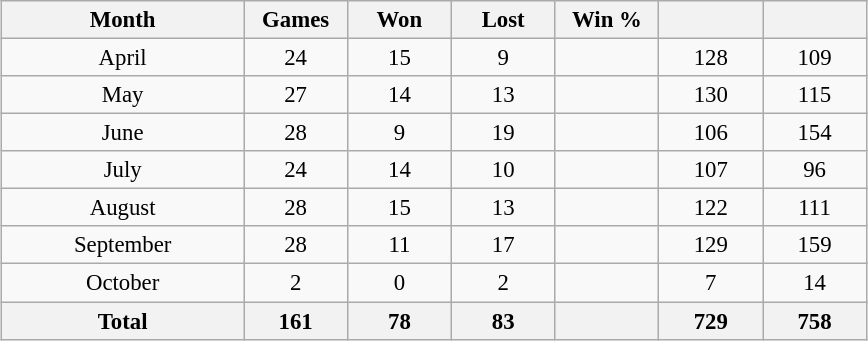<table class="wikitable" style="font-size:95%; text-align:center; width:38em;margin:0.5em auto;">
<tr>
<th width="28%">Month</th>
<th width="12%">Games</th>
<th width="12%">Won</th>
<th width="12%">Lost</th>
<th width="12%">Win %</th>
<th width="12%"></th>
<th width="12%"></th>
</tr>
<tr>
<td>April</td>
<td>24</td>
<td>15</td>
<td>9</td>
<td></td>
<td>128</td>
<td>109</td>
</tr>
<tr>
<td>May</td>
<td>27</td>
<td>14</td>
<td>13</td>
<td></td>
<td>130</td>
<td>115</td>
</tr>
<tr>
<td>June</td>
<td>28</td>
<td>9</td>
<td>19</td>
<td></td>
<td>106</td>
<td>154</td>
</tr>
<tr>
<td>July</td>
<td>24</td>
<td>14</td>
<td>10</td>
<td></td>
<td>107</td>
<td>96</td>
</tr>
<tr>
<td>August</td>
<td>28</td>
<td>15</td>
<td>13</td>
<td></td>
<td>122</td>
<td>111</td>
</tr>
<tr>
<td>September</td>
<td>28</td>
<td>11</td>
<td>17</td>
<td></td>
<td>129</td>
<td>159</td>
</tr>
<tr>
<td>October</td>
<td>2</td>
<td>0</td>
<td>2</td>
<td></td>
<td>7</td>
<td>14</td>
</tr>
<tr>
<th>Total</th>
<th>161</th>
<th>78</th>
<th>83</th>
<th></th>
<th>729</th>
<th>758</th>
</tr>
</table>
